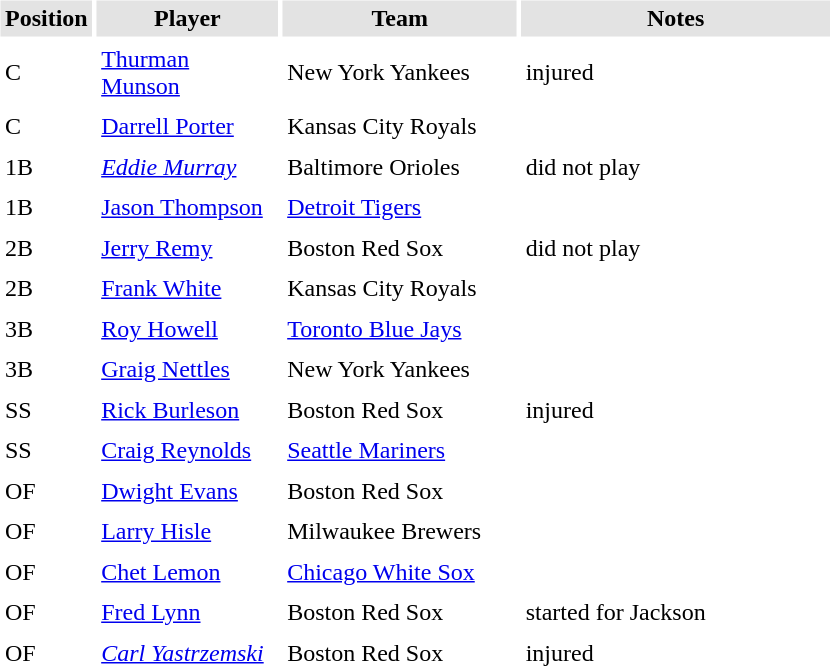<table border="0" cellspacing="3" cellpadding="3">
<tr style="background: #e3e3e3;">
<th width="50">Position</th>
<th width="115">Player</th>
<th width="150">Team</th>
<th width="200">Notes</th>
</tr>
<tr>
<td>C</td>
<td><a href='#'>Thurman Munson</a></td>
<td>New York Yankees</td>
<td>injured</td>
</tr>
<tr>
<td>C</td>
<td><a href='#'>Darrell Porter</a></td>
<td>Kansas City Royals</td>
<td></td>
</tr>
<tr>
<td>1B</td>
<td><em><a href='#'>Eddie Murray</a></em></td>
<td>Baltimore Orioles</td>
<td>did not play</td>
</tr>
<tr>
<td>1B</td>
<td><a href='#'>Jason Thompson</a></td>
<td><a href='#'>Detroit Tigers</a></td>
<td></td>
</tr>
<tr>
<td>2B</td>
<td><a href='#'>Jerry Remy</a></td>
<td>Boston Red Sox</td>
<td>did not play</td>
</tr>
<tr>
<td>2B</td>
<td><a href='#'>Frank White</a></td>
<td>Kansas City Royals</td>
<td></td>
</tr>
<tr>
<td>3B</td>
<td><a href='#'>Roy Howell</a></td>
<td><a href='#'>Toronto Blue Jays</a></td>
<td></td>
</tr>
<tr>
<td>3B</td>
<td><a href='#'>Graig Nettles</a></td>
<td>New York Yankees</td>
<td></td>
</tr>
<tr>
<td>SS</td>
<td><a href='#'>Rick Burleson</a></td>
<td>Boston Red Sox</td>
<td>injured</td>
</tr>
<tr>
<td>SS</td>
<td><a href='#'>Craig Reynolds</a></td>
<td><a href='#'>Seattle Mariners</a></td>
<td></td>
</tr>
<tr>
<td>OF</td>
<td><a href='#'>Dwight Evans</a></td>
<td>Boston Red Sox</td>
<td></td>
</tr>
<tr>
<td>OF</td>
<td><a href='#'>Larry Hisle</a></td>
<td>Milwaukee Brewers</td>
<td></td>
</tr>
<tr>
<td>OF</td>
<td><a href='#'>Chet Lemon</a></td>
<td><a href='#'>Chicago White Sox</a></td>
<td></td>
</tr>
<tr>
<td>OF</td>
<td><a href='#'>Fred Lynn</a></td>
<td>Boston Red Sox</td>
<td>started for Jackson</td>
</tr>
<tr>
<td>OF</td>
<td><em><a href='#'>Carl Yastrzemski</a></em></td>
<td>Boston Red Sox</td>
<td>injured</td>
</tr>
</table>
